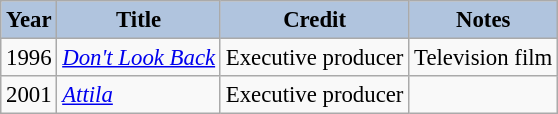<table class="wikitable" style="font-size:95%;">
<tr>
<th style="background:#B0C4DE;">Year</th>
<th style="background:#B0C4DE;">Title</th>
<th style="background:#B0C4DE;">Credit</th>
<th style="background:#B0C4DE;">Notes</th>
</tr>
<tr>
<td>1996</td>
<td><em><a href='#'>Don't Look Back</a></em></td>
<td>Executive producer</td>
<td>Television film</td>
</tr>
<tr>
<td>2001</td>
<td><em><a href='#'>Attila</a></em></td>
<td>Executive producer</td>
<td></td>
</tr>
</table>
